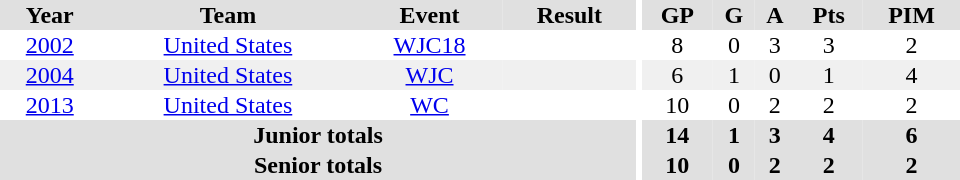<table border="0" cellpadding="1" cellspacing="0" ID="Table3" style="text-align:center; width:40em">
<tr ALIGN="center" bgcolor="#e0e0e0">
<th>Year</th>
<th>Team</th>
<th>Event</th>
<th>Result</th>
<th rowspan="99" bgcolor="#ffffff"></th>
<th>GP</th>
<th>G</th>
<th>A</th>
<th>Pts</th>
<th>PIM</th>
</tr>
<tr>
<td><a href='#'>2002</a></td>
<td><a href='#'>United States</a></td>
<td><a href='#'>WJC18</a></td>
<td></td>
<td>8</td>
<td>0</td>
<td>3</td>
<td>3</td>
<td>2</td>
</tr>
<tr bgcolor="#f0f0f0">
<td><a href='#'>2004</a></td>
<td><a href='#'>United States</a></td>
<td><a href='#'>WJC</a></td>
<td></td>
<td>6</td>
<td>1</td>
<td>0</td>
<td>1</td>
<td>4</td>
</tr>
<tr>
<td><a href='#'>2013</a></td>
<td><a href='#'>United States</a></td>
<td><a href='#'>WC</a></td>
<td></td>
<td>10</td>
<td>0</td>
<td>2</td>
<td>2</td>
<td>2</td>
</tr>
<tr bgcolor="#e0e0e0">
<th colspan=4>Junior totals</th>
<th>14</th>
<th>1</th>
<th>3</th>
<th>4</th>
<th>6</th>
</tr>
<tr bgcolor="#e0e0e0">
<th colspan=4>Senior totals</th>
<th>10</th>
<th>0</th>
<th>2</th>
<th>2</th>
<th>2</th>
</tr>
</table>
